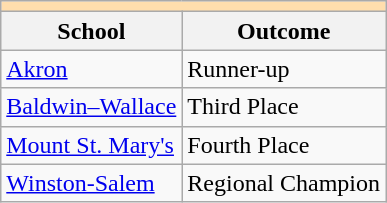<table class="wikitable">
<tr>
<th colspan="3" style="background:#ffdead;"></th>
</tr>
<tr>
<th>School</th>
<th>Outcome</th>
</tr>
<tr>
<td><a href='#'>Akron</a></td>
<td>Runner-up</td>
</tr>
<tr>
<td><a href='#'>Baldwin–Wallace</a></td>
<td>Third Place</td>
</tr>
<tr>
<td><a href='#'>Mount St. Mary's</a></td>
<td>Fourth Place</td>
</tr>
<tr>
<td><a href='#'>Winston-Salem</a></td>
<td>Regional Champion</td>
</tr>
</table>
